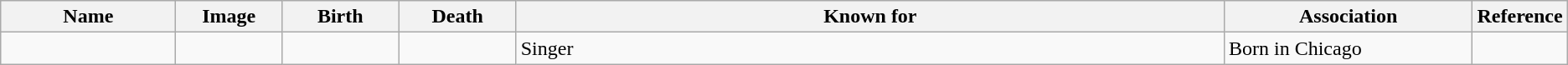<table class="wikitable sortable">
<tr>
<th scope="col" width="140">Name</th>
<th scope="col" width="80" class="unsortable">Image</th>
<th scope="col" width="90">Birth</th>
<th scope="col" width="90">Death</th>
<th scope="col" width="600" class="unsortable">Known for</th>
<th scope="col" width="200" class="unsortable">Association</th>
<th scope="col" width="30" class="unsortable">Reference</th>
</tr>
<tr>
<td></td>
<td></td>
<td align=right></td>
<td align=right></td>
<td>Singer</td>
<td>Born in Chicago</td>
<td align="center"></td>
</tr>
</table>
